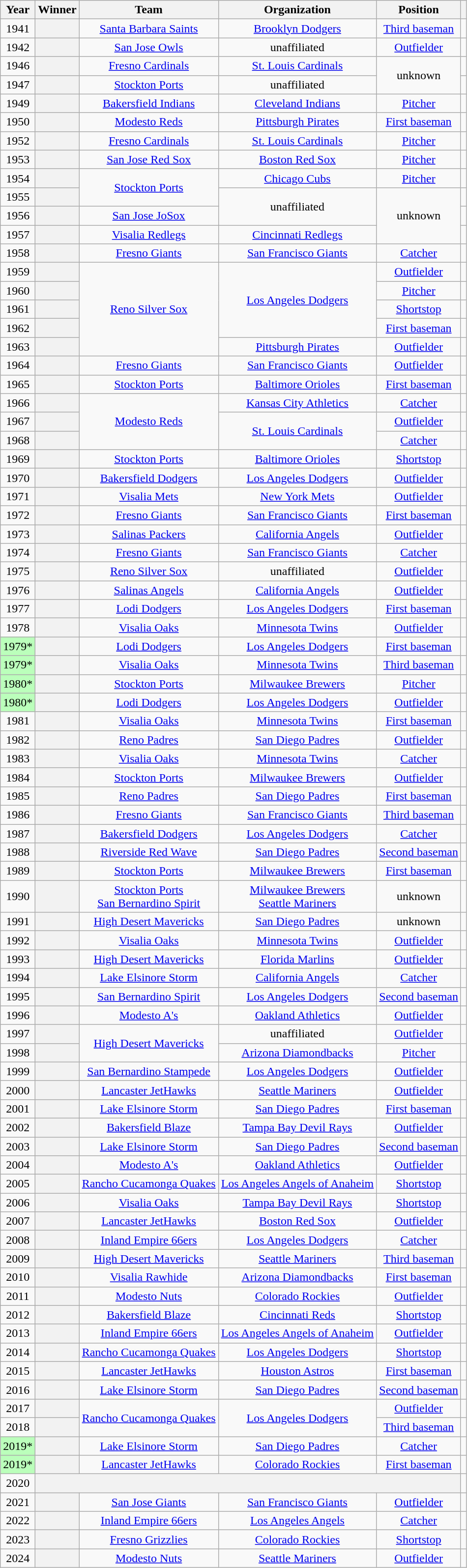<table class="wikitable sortable plainrowheaders" style="text-align:center">
<tr>
<th scope="col">Year</th>
<th scope="col">Winner</th>
<th scope="col">Team</th>
<th scope="col">Organization</th>
<th scope="col">Position</th>
<th scope="col" class="unsortable"></th>
</tr>
<tr>
<td>1941</td>
<th scope="row" style="text-align:center"></th>
<td><a href='#'>Santa Barbara Saints</a></td>
<td><a href='#'>Brooklyn Dodgers</a></td>
<td><a href='#'>Third baseman</a></td>
<td></td>
</tr>
<tr>
<td>1942</td>
<th scope="row" style="text-align:center"></th>
<td><a href='#'>San Jose Owls</a></td>
<td>unaffiliated</td>
<td><a href='#'>Outfielder</a></td>
<td></td>
</tr>
<tr>
<td>1946</td>
<th scope="row" style="text-align:center"></th>
<td><a href='#'>Fresno Cardinals</a></td>
<td><a href='#'>St. Louis Cardinals</a></td>
<td rowspan="2">unknown</td>
<td></td>
</tr>
<tr>
<td>1947</td>
<th scope="row" style="text-align:center"></th>
<td><a href='#'>Stockton Ports</a></td>
<td>unaffiliated</td>
<td></td>
</tr>
<tr>
<td>1949</td>
<th scope="row" style="text-align:center"></th>
<td><a href='#'>Bakersfield Indians</a></td>
<td><a href='#'>Cleveland Indians</a></td>
<td><a href='#'>Pitcher</a></td>
<td></td>
</tr>
<tr>
<td>1950</td>
<th scope="row" style="text-align:center"></th>
<td><a href='#'>Modesto Reds</a></td>
<td><a href='#'>Pittsburgh Pirates</a></td>
<td><a href='#'>First baseman</a></td>
<td></td>
</tr>
<tr>
<td>1952</td>
<th scope="row" style="text-align:center"></th>
<td><a href='#'>Fresno Cardinals</a></td>
<td><a href='#'>St. Louis Cardinals</a></td>
<td><a href='#'>Pitcher</a></td>
<td></td>
</tr>
<tr>
<td>1953</td>
<th scope="row" style="text-align:center"></th>
<td><a href='#'>San Jose Red Sox</a></td>
<td><a href='#'>Boston Red Sox</a></td>
<td><a href='#'>Pitcher</a></td>
<td></td>
</tr>
<tr>
<td>1954</td>
<th scope="row" style="text-align:center"></th>
<td rowspan="2"><a href='#'>Stockton Ports</a></td>
<td><a href='#'>Chicago Cubs</a></td>
<td><a href='#'>Pitcher</a></td>
<td></td>
</tr>
<tr>
<td>1955</td>
<th scope="row" style="text-align:center"></th>
<td rowspan="2">unaffiliated</td>
<td rowspan="3">unknown</td>
<td></td>
</tr>
<tr>
<td>1956</td>
<th scope="row" style="text-align:center"></th>
<td><a href='#'>San Jose JoSox</a></td>
<td></td>
</tr>
<tr>
<td>1957</td>
<th scope="row" style="text-align:center"></th>
<td><a href='#'>Visalia Redlegs</a></td>
<td><a href='#'>Cincinnati Redlegs</a></td>
<td></td>
</tr>
<tr>
<td>1958</td>
<th scope="row" style="text-align:center"></th>
<td><a href='#'>Fresno Giants</a></td>
<td><a href='#'>San Francisco Giants</a></td>
<td><a href='#'>Catcher</a></td>
<td></td>
</tr>
<tr>
<td>1959</td>
<th scope="row" style="text-align:center"></th>
<td rowspan="5"><a href='#'>Reno Silver Sox</a></td>
<td rowspan="4"><a href='#'>Los Angeles Dodgers</a></td>
<td><a href='#'>Outfielder</a></td>
<td></td>
</tr>
<tr>
<td>1960</td>
<th scope="row" style="text-align:center"></th>
<td><a href='#'>Pitcher</a></td>
<td></td>
</tr>
<tr>
<td>1961</td>
<th scope="row" style="text-align:center"></th>
<td><a href='#'>Shortstop</a></td>
<td></td>
</tr>
<tr>
<td>1962</td>
<th scope="row" style="text-align:center"></th>
<td><a href='#'>First baseman</a></td>
<td></td>
</tr>
<tr>
<td>1963</td>
<th scope="row" style="text-align:center"></th>
<td><a href='#'>Pittsburgh Pirates</a></td>
<td><a href='#'>Outfielder</a></td>
<td></td>
</tr>
<tr>
<td>1964</td>
<th scope="row" style="text-align:center"></th>
<td><a href='#'>Fresno Giants</a></td>
<td><a href='#'>San Francisco Giants</a></td>
<td><a href='#'>Outfielder</a></td>
<td></td>
</tr>
<tr>
<td>1965</td>
<th scope="row" style="text-align:center"></th>
<td><a href='#'>Stockton Ports</a></td>
<td><a href='#'>Baltimore Orioles</a></td>
<td><a href='#'>First baseman</a></td>
<td></td>
</tr>
<tr>
<td>1966</td>
<th scope="row" style="text-align:center"></th>
<td rowspan="3"><a href='#'>Modesto Reds</a></td>
<td><a href='#'>Kansas City Athletics</a></td>
<td><a href='#'>Catcher</a></td>
<td></td>
</tr>
<tr>
<td>1967</td>
<th scope="row" style="text-align:center"></th>
<td rowspan="2"><a href='#'>St. Louis Cardinals</a></td>
<td><a href='#'>Outfielder</a></td>
<td></td>
</tr>
<tr>
<td>1968</td>
<th scope="row" style="text-align:center"></th>
<td><a href='#'>Catcher</a></td>
<td></td>
</tr>
<tr>
<td>1969</td>
<th scope="row" style="text-align:center"></th>
<td><a href='#'>Stockton Ports</a></td>
<td><a href='#'>Baltimore Orioles</a></td>
<td><a href='#'>Shortstop</a></td>
<td></td>
</tr>
<tr>
<td>1970</td>
<th scope="row" style="text-align:center"></th>
<td><a href='#'>Bakersfield Dodgers</a></td>
<td><a href='#'>Los Angeles Dodgers</a></td>
<td><a href='#'>Outfielder</a></td>
<td></td>
</tr>
<tr>
<td>1971</td>
<th scope="row" style="text-align:center"></th>
<td><a href='#'>Visalia Mets</a></td>
<td><a href='#'>New York Mets</a></td>
<td><a href='#'>Outfielder</a></td>
<td></td>
</tr>
<tr>
<td>1972</td>
<th scope="row" style="text-align:center"></th>
<td><a href='#'>Fresno Giants</a></td>
<td><a href='#'>San Francisco Giants</a></td>
<td><a href='#'>First baseman</a></td>
<td></td>
</tr>
<tr>
<td>1973</td>
<th scope="row" style="text-align:center"></th>
<td><a href='#'>Salinas Packers</a></td>
<td><a href='#'>California Angels</a></td>
<td><a href='#'>Outfielder</a></td>
<td></td>
</tr>
<tr>
<td>1974</td>
<th scope="row" style="text-align:center"></th>
<td><a href='#'>Fresno Giants</a></td>
<td><a href='#'>San Francisco Giants</a></td>
<td><a href='#'>Catcher</a></td>
<td></td>
</tr>
<tr>
<td>1975</td>
<th scope="row" style="text-align:center"></th>
<td><a href='#'>Reno Silver Sox</a></td>
<td>unaffiliated</td>
<td><a href='#'>Outfielder</a></td>
<td></td>
</tr>
<tr>
<td>1976</td>
<th scope="row" style="text-align:center"></th>
<td><a href='#'>Salinas Angels</a></td>
<td><a href='#'>California Angels</a></td>
<td><a href='#'>Outfielder</a></td>
<td></td>
</tr>
<tr>
<td>1977</td>
<th scope="row" style="text-align:center"></th>
<td><a href='#'>Lodi Dodgers</a></td>
<td><a href='#'>Los Angeles Dodgers</a></td>
<td><a href='#'>First baseman</a></td>
<td></td>
</tr>
<tr>
<td>1978</td>
<th scope="row" style="text-align:center"></th>
<td><a href='#'>Visalia Oaks</a></td>
<td><a href='#'>Minnesota Twins</a></td>
<td><a href='#'>Outfielder</a></td>
<td></td>
</tr>
<tr>
<td style="background-color:#BBFFBB;">1979*</td>
<th scope="row" style="text-align:center"></th>
<td><a href='#'>Lodi Dodgers</a></td>
<td><a href='#'>Los Angeles Dodgers</a></td>
<td><a href='#'>First baseman</a></td>
<td></td>
</tr>
<tr>
<td style="background-color:#BBFFBB;">1979*</td>
<th scope="row" style="text-align:center"></th>
<td><a href='#'>Visalia Oaks</a></td>
<td><a href='#'>Minnesota Twins</a></td>
<td><a href='#'>Third baseman</a></td>
<td></td>
</tr>
<tr>
<td style="background-color:#BBFFBB;">1980*</td>
<th scope="row" style="text-align:center"></th>
<td><a href='#'>Stockton Ports</a></td>
<td><a href='#'>Milwaukee Brewers</a></td>
<td><a href='#'>Pitcher</a></td>
<td></td>
</tr>
<tr>
<td style="background-color:#BBFFBB;">1980*</td>
<th scope="row" style="text-align:center"></th>
<td><a href='#'>Lodi Dodgers</a></td>
<td><a href='#'>Los Angeles Dodgers</a></td>
<td><a href='#'>Outfielder</a></td>
<td></td>
</tr>
<tr>
<td>1981</td>
<th scope="row" style="text-align:center"></th>
<td><a href='#'>Visalia Oaks</a></td>
<td><a href='#'>Minnesota Twins</a></td>
<td><a href='#'>First baseman</a></td>
<td></td>
</tr>
<tr>
<td>1982</td>
<th scope="row" style="text-align:center"></th>
<td><a href='#'>Reno Padres</a></td>
<td><a href='#'>San Diego Padres</a></td>
<td><a href='#'>Outfielder</a></td>
<td></td>
</tr>
<tr>
<td>1983</td>
<th scope="row" style="text-align:center"></th>
<td><a href='#'>Visalia Oaks</a></td>
<td><a href='#'>Minnesota Twins</a></td>
<td><a href='#'>Catcher</a></td>
<td></td>
</tr>
<tr>
<td>1984</td>
<th scope="row" style="text-align:center"></th>
<td><a href='#'>Stockton Ports</a></td>
<td><a href='#'>Milwaukee Brewers</a></td>
<td><a href='#'>Outfielder</a></td>
<td></td>
</tr>
<tr>
<td>1985</td>
<th scope="row" style="text-align:center"></th>
<td><a href='#'>Reno Padres</a></td>
<td><a href='#'>San Diego Padres</a></td>
<td><a href='#'>First baseman</a></td>
<td></td>
</tr>
<tr>
<td>1986</td>
<th scope="row" style="text-align:center"></th>
<td><a href='#'>Fresno Giants</a></td>
<td><a href='#'>San Francisco Giants</a></td>
<td><a href='#'>Third baseman</a></td>
<td></td>
</tr>
<tr>
<td>1987</td>
<th scope="row" style="text-align:center"></th>
<td><a href='#'>Bakersfield Dodgers</a></td>
<td><a href='#'>Los Angeles Dodgers</a></td>
<td><a href='#'>Catcher</a></td>
<td></td>
</tr>
<tr>
<td>1988</td>
<th scope="row" style="text-align:center"></th>
<td><a href='#'>Riverside Red Wave</a></td>
<td><a href='#'>San Diego Padres</a></td>
<td><a href='#'>Second baseman</a></td>
<td></td>
</tr>
<tr>
<td>1989</td>
<th scope="row" style="text-align:center"></th>
<td><a href='#'>Stockton Ports</a></td>
<td><a href='#'>Milwaukee Brewers</a></td>
<td><a href='#'>First baseman</a></td>
<td></td>
</tr>
<tr>
<td>1990</td>
<th scope="row" style="text-align:center"></th>
<td><a href='#'>Stockton Ports</a><br><a href='#'>San Bernardino Spirit</a></td>
<td><a href='#'>Milwaukee Brewers</a><br><a href='#'>Seattle Mariners</a></td>
<td>unknown</td>
<td></td>
</tr>
<tr>
<td>1991</td>
<th scope="row" style="text-align:center"></th>
<td><a href='#'>High Desert Mavericks</a></td>
<td><a href='#'>San Diego Padres</a></td>
<td>unknown</td>
<td></td>
</tr>
<tr>
<td>1992</td>
<th scope="row" style="text-align:center"></th>
<td><a href='#'>Visalia Oaks</a></td>
<td><a href='#'>Minnesota Twins</a></td>
<td><a href='#'>Outfielder</a></td>
<td></td>
</tr>
<tr>
<td>1993</td>
<th scope="row" style="text-align:center"></th>
<td><a href='#'>High Desert Mavericks</a></td>
<td><a href='#'>Florida Marlins</a></td>
<td><a href='#'>Outfielder</a></td>
<td></td>
</tr>
<tr>
<td>1994</td>
<th scope="row" style="text-align:center"></th>
<td><a href='#'>Lake Elsinore Storm</a></td>
<td><a href='#'>California Angels</a></td>
<td><a href='#'>Catcher</a></td>
<td></td>
</tr>
<tr>
<td>1995</td>
<th scope="row" style="text-align:center"></th>
<td><a href='#'>San Bernardino Spirit</a></td>
<td><a href='#'>Los Angeles Dodgers</a></td>
<td><a href='#'>Second baseman</a></td>
<td></td>
</tr>
<tr>
<td>1996</td>
<th scope="row" style="text-align:center"></th>
<td><a href='#'>Modesto A's</a></td>
<td><a href='#'>Oakland Athletics</a></td>
<td><a href='#'>Outfielder</a></td>
<td></td>
</tr>
<tr>
<td>1997</td>
<th scope="row" style="text-align:center"></th>
<td rowspan="2"><a href='#'>High Desert Mavericks</a></td>
<td>unaffiliated</td>
<td><a href='#'>Outfielder</a></td>
<td></td>
</tr>
<tr>
<td>1998</td>
<th scope="row" style="text-align:center"></th>
<td><a href='#'>Arizona Diamondbacks</a></td>
<td><a href='#'>Pitcher</a></td>
<td></td>
</tr>
<tr>
<td>1999</td>
<th scope="row" style="text-align:center"></th>
<td><a href='#'>San Bernardino Stampede</a></td>
<td><a href='#'>Los Angeles Dodgers</a></td>
<td><a href='#'>Outfielder</a></td>
<td></td>
</tr>
<tr>
<td>2000</td>
<th scope="row" style="text-align:center"></th>
<td><a href='#'>Lancaster JetHawks</a></td>
<td><a href='#'>Seattle Mariners</a></td>
<td><a href='#'>Outfielder</a></td>
<td></td>
</tr>
<tr>
<td>2001</td>
<th scope="row" style="text-align:center"></th>
<td><a href='#'>Lake Elsinore Storm</a></td>
<td><a href='#'>San Diego Padres</a></td>
<td><a href='#'>First baseman</a></td>
<td></td>
</tr>
<tr>
<td>2002</td>
<th scope="row" style="text-align:center"></th>
<td><a href='#'>Bakersfield Blaze</a></td>
<td><a href='#'>Tampa Bay Devil Rays</a></td>
<td><a href='#'>Outfielder</a></td>
<td></td>
</tr>
<tr>
<td>2003</td>
<th scope="row" style="text-align:center"></th>
<td><a href='#'>Lake Elsinore Storm</a></td>
<td><a href='#'>San Diego Padres</a></td>
<td><a href='#'>Second baseman</a></td>
<td></td>
</tr>
<tr>
<td>2004</td>
<th scope="row" style="text-align:center"></th>
<td><a href='#'>Modesto A's</a></td>
<td><a href='#'>Oakland Athletics</a></td>
<td><a href='#'>Outfielder</a></td>
<td></td>
</tr>
<tr>
<td>2005</td>
<th scope="row" style="text-align:center"></th>
<td><a href='#'>Rancho Cucamonga Quakes</a></td>
<td><a href='#'>Los Angeles Angels of Anaheim</a></td>
<td><a href='#'>Shortstop</a></td>
<td></td>
</tr>
<tr>
<td>2006</td>
<th scope="row" style="text-align:center"></th>
<td><a href='#'>Visalia Oaks</a></td>
<td><a href='#'>Tampa Bay Devil Rays</a></td>
<td><a href='#'>Shortstop</a></td>
<td></td>
</tr>
<tr>
<td>2007</td>
<th scope="row" style="text-align:center"></th>
<td><a href='#'>Lancaster JetHawks</a></td>
<td><a href='#'>Boston Red Sox</a></td>
<td><a href='#'>Outfielder</a></td>
<td></td>
</tr>
<tr>
<td>2008</td>
<th scope="row" style="text-align:center"></th>
<td><a href='#'>Inland Empire 66ers</a></td>
<td><a href='#'>Los Angeles Dodgers</a></td>
<td><a href='#'>Catcher</a></td>
<td></td>
</tr>
<tr>
<td>2009</td>
<th scope="row" style="text-align:center"></th>
<td><a href='#'>High Desert Mavericks</a></td>
<td><a href='#'>Seattle Mariners</a></td>
<td><a href='#'>Third baseman</a></td>
<td></td>
</tr>
<tr>
<td>2010</td>
<th scope="row" style="text-align:center"></th>
<td><a href='#'>Visalia Rawhide</a></td>
<td><a href='#'>Arizona Diamondbacks</a></td>
<td><a href='#'>First baseman</a></td>
<td></td>
</tr>
<tr>
<td>2011</td>
<th scope="row" style="text-align:center"></th>
<td><a href='#'>Modesto Nuts</a></td>
<td><a href='#'>Colorado Rockies</a></td>
<td><a href='#'>Outfielder</a></td>
<td></td>
</tr>
<tr>
<td>2012</td>
<th scope="row" style="text-align:center"></th>
<td><a href='#'>Bakersfield Blaze</a></td>
<td><a href='#'>Cincinnati Reds</a></td>
<td><a href='#'>Shortstop</a></td>
<td></td>
</tr>
<tr>
<td>2013</td>
<th scope="row" style="text-align:center"></th>
<td><a href='#'>Inland Empire 66ers</a></td>
<td><a href='#'>Los Angeles Angels of Anaheim</a></td>
<td><a href='#'>Outfielder</a></td>
<td></td>
</tr>
<tr>
<td>2014</td>
<th scope="row" style="text-align:center"></th>
<td><a href='#'>Rancho Cucamonga Quakes</a></td>
<td><a href='#'>Los Angeles Dodgers</a></td>
<td><a href='#'>Shortstop</a></td>
<td></td>
</tr>
<tr>
<td>2015</td>
<th scope="row" style="text-align:center"></th>
<td><a href='#'>Lancaster JetHawks</a></td>
<td><a href='#'>Houston Astros</a></td>
<td><a href='#'>First baseman</a></td>
<td></td>
</tr>
<tr>
<td>2016</td>
<th scope="row" style="text-align:center"></th>
<td><a href='#'>Lake Elsinore Storm</a></td>
<td><a href='#'>San Diego Padres</a></td>
<td><a href='#'>Second baseman</a></td>
<td></td>
</tr>
<tr>
<td>2017</td>
<th scope="row" style="text-align:center"></th>
<td rowspan="2"><a href='#'>Rancho Cucamonga Quakes</a></td>
<td rowspan="2"><a href='#'>Los Angeles Dodgers</a></td>
<td><a href='#'>Outfielder</a></td>
<td></td>
</tr>
<tr>
<td>2018</td>
<th scope="row" style="text-align:center"></th>
<td><a href='#'>Third baseman</a></td>
<td></td>
</tr>
<tr>
<td style="background-color:#BBFFBB;">2019*</td>
<th scope="row" style="text-align:center"></th>
<td><a href='#'>Lake Elsinore Storm</a></td>
<td><a href='#'>San Diego Padres</a></td>
<td><a href='#'>Catcher</a></td>
<td></td>
</tr>
<tr>
<td style="background-color:#BBFFBB;">2019*</td>
<th scope="row" style="text-align:center"></th>
<td><a href='#'>Lancaster JetHawks</a></td>
<td><a href='#'>Colorado Rockies</a></td>
<td><a href='#'>First baseman</a></td>
<td></td>
</tr>
<tr>
<td>2020</td>
<th scope="row" style="text-align:center" colspan="4"></th>
<td></td>
</tr>
<tr>
<td>2021</td>
<th scope="row" style="text-align:center"></th>
<td><a href='#'>San Jose Giants</a></td>
<td><a href='#'>San Francisco Giants</a></td>
<td><a href='#'>Outfielder</a></td>
<td></td>
</tr>
<tr>
<td>2022</td>
<th scope="row" style="text-align:center"></th>
<td><a href='#'>Inland Empire 66ers</a></td>
<td><a href='#'>Los Angeles Angels</a></td>
<td><a href='#'>Catcher</a></td>
<td></td>
</tr>
<tr>
<td>2023</td>
<th scope="row" style="text-align:center"></th>
<td><a href='#'>Fresno Grizzlies</a></td>
<td><a href='#'>Colorado Rockies</a></td>
<td><a href='#'>Shortstop</a></td>
<td></td>
</tr>
<tr>
<td>2024</td>
<th scope="row" style="text-align:center"></th>
<td><a href='#'>Modesto Nuts</a></td>
<td><a href='#'>Seattle Mariners</a></td>
<td><a href='#'>Outfielder</a></td>
<td></td>
</tr>
</table>
